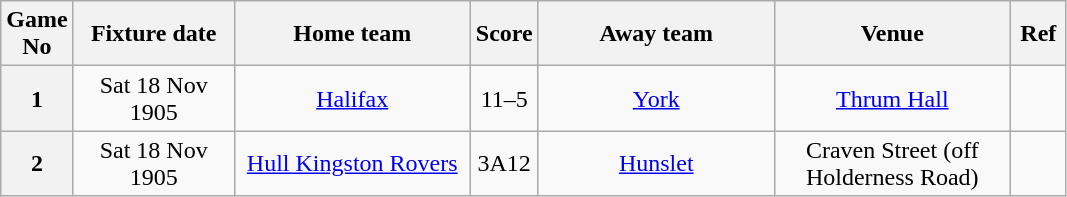<table class="wikitable" style="text-align:center;">
<tr>
<th width=20 abbr="No" scope="col">Game No</th>
<th width=100 abbr="Date" scope="col">Fixture date</th>
<th width=150 abbr="Home team" scope="col">Home team</th>
<th width=20 abbr="Score" scope="col">Score</th>
<th width=150 abbr="Away team" scope="col">Away team</th>
<th width=150 abbr="Venue" scope="col">Venue</th>
<th width=30 abbr="Ref" scope="col">Ref</th>
</tr>
<tr>
<th scope="row">1</th>
<td>Sat 18 Nov 1905</td>
<td><a href='#'>Halifax</a></td>
<td>11–5</td>
<td><a href='#'>York</a></td>
<td><a href='#'>Thrum Hall</a></td>
<td></td>
</tr>
<tr>
<th scope="row">2</th>
<td>Sat 18 Nov 1905</td>
<td><a href='#'>Hull Kingston Rovers</a></td>
<td>3A12</td>
<td><a href='#'>Hunslet</a></td>
<td>Craven Street (off Holderness Road)</td>
<td></td>
</tr>
</table>
